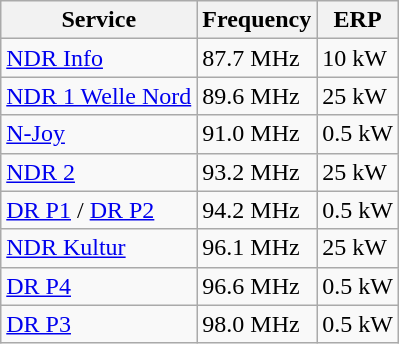<table class="wikitable">
<tr>
<th>Service</th>
<th>Frequency</th>
<th>ERP</th>
</tr>
<tr>
<td><a href='#'>NDR Info</a></td>
<td>87.7 MHz</td>
<td>10 kW</td>
</tr>
<tr>
<td><a href='#'>NDR 1 Welle Nord</a></td>
<td>89.6 MHz</td>
<td>25 kW</td>
</tr>
<tr>
<td><a href='#'>N-Joy</a></td>
<td>91.0 MHz</td>
<td>0.5 kW</td>
</tr>
<tr>
<td><a href='#'>NDR 2</a></td>
<td>93.2 MHz</td>
<td>25 kW</td>
</tr>
<tr>
<td><a href='#'>DR P1</a> / <a href='#'>DR P2</a></td>
<td>94.2 MHz</td>
<td>0.5 kW</td>
</tr>
<tr>
<td><a href='#'>NDR Kultur</a></td>
<td>96.1 MHz</td>
<td>25 kW</td>
</tr>
<tr>
<td><a href='#'>DR P4</a></td>
<td>96.6 MHz</td>
<td>0.5 kW</td>
</tr>
<tr>
<td><a href='#'>DR P3</a></td>
<td>98.0 MHz</td>
<td>0.5 kW</td>
</tr>
</table>
